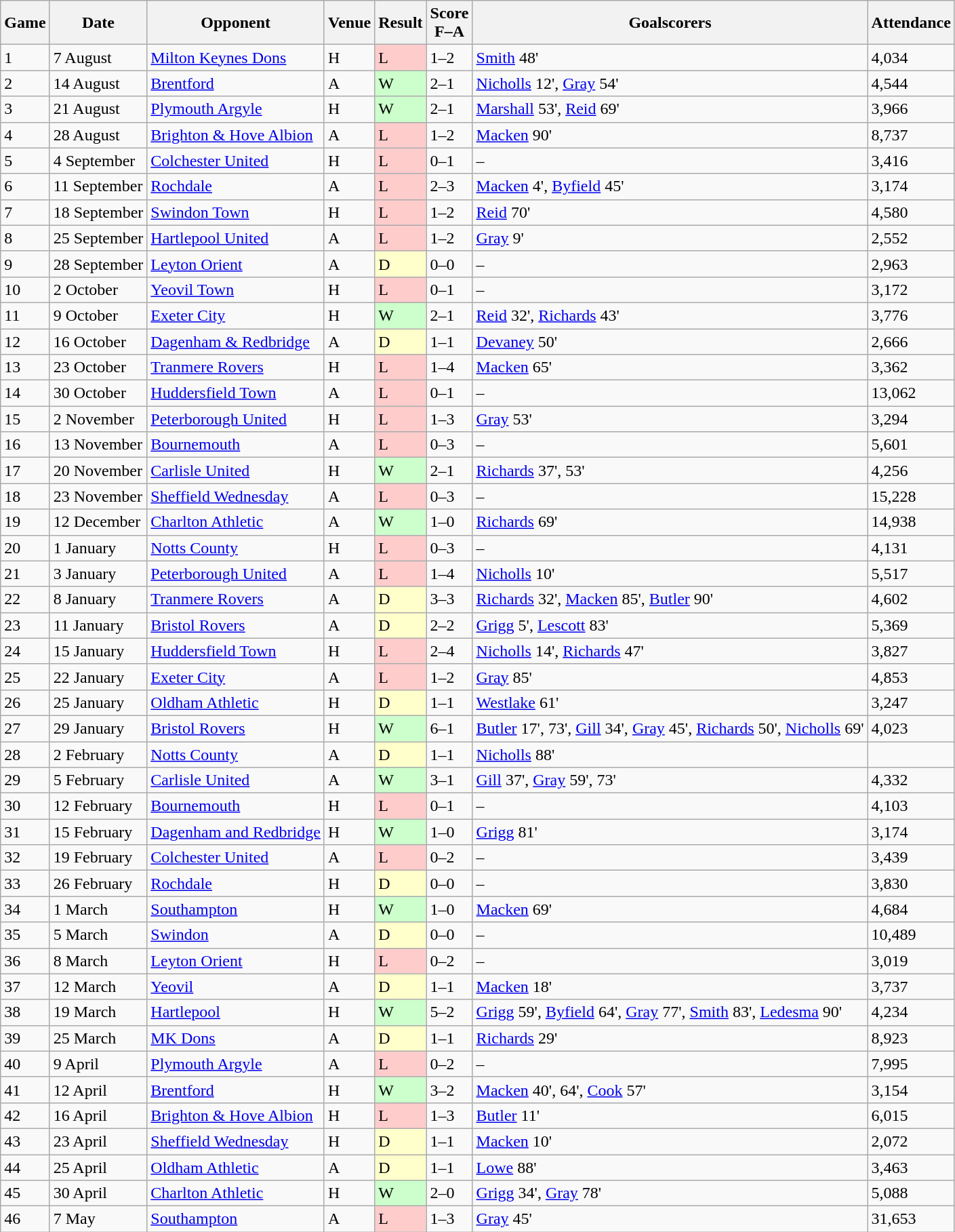<table class="wikitable">
<tr>
<th>Game</th>
<th>Date</th>
<th>Opponent</th>
<th>Venue</th>
<th>Result</th>
<th>Score<br>F–A</th>
<th>Goalscorers</th>
<th>Attendance</th>
</tr>
<tr>
<td>1</td>
<td>7 August</td>
<td><a href='#'>Milton Keynes Dons</a></td>
<td>H</td>
<td bgcolor="#FFCCCC">L</td>
<td>1–2</td>
<td><a href='#'>Smith</a> 48'</td>
<td>4,034</td>
</tr>
<tr>
<td>2</td>
<td>14 August</td>
<td><a href='#'>Brentford</a></td>
<td>A</td>
<td bgcolor="#CCFFCC">W</td>
<td>2–1</td>
<td><a href='#'>Nicholls</a> 12', <a href='#'>Gray</a> 54'</td>
<td>4,544</td>
</tr>
<tr>
<td>3</td>
<td>21 August</td>
<td><a href='#'>Plymouth Argyle</a></td>
<td>H</td>
<td bgcolor="#CCFFCC">W</td>
<td>2–1</td>
<td><a href='#'>Marshall</a> 53', <a href='#'>Reid</a> 69'</td>
<td>3,966</td>
</tr>
<tr>
<td>4</td>
<td>28 August</td>
<td><a href='#'>Brighton & Hove Albion</a></td>
<td>A</td>
<td bgcolor="#FFCCCC">L</td>
<td>1–2</td>
<td><a href='#'>Macken</a> 90'</td>
<td>8,737</td>
</tr>
<tr>
<td>5</td>
<td>4 September</td>
<td><a href='#'>Colchester United</a></td>
<td>H</td>
<td bgcolor="#FFCCCC">L</td>
<td>0–1</td>
<td>–</td>
<td>3,416</td>
</tr>
<tr>
<td>6</td>
<td>11 September</td>
<td><a href='#'>Rochdale</a></td>
<td>A</td>
<td bgcolor="#FFCCCC">L</td>
<td>2–3</td>
<td><a href='#'>Macken</a> 4', <a href='#'>Byfield</a> 45'</td>
<td>3,174</td>
</tr>
<tr>
<td>7</td>
<td>18 September</td>
<td><a href='#'>Swindon Town</a></td>
<td>H</td>
<td bgcolor="#FFCCCC">L</td>
<td>1–2</td>
<td><a href='#'>Reid</a> 70'</td>
<td>4,580</td>
</tr>
<tr>
<td>8</td>
<td>25 September</td>
<td><a href='#'>Hartlepool United</a></td>
<td>A</td>
<td bgcolor="#FFCCCC">L</td>
<td>1–2</td>
<td><a href='#'>Gray</a> 9'</td>
<td>2,552</td>
</tr>
<tr>
<td>9</td>
<td>28 September</td>
<td><a href='#'>Leyton Orient</a></td>
<td>A</td>
<td bgcolor="#FFFFCC">D</td>
<td>0–0</td>
<td>–</td>
<td>2,963</td>
</tr>
<tr>
<td>10</td>
<td>2 October</td>
<td><a href='#'>Yeovil Town</a></td>
<td>H</td>
<td bgcolor="#FFCCCC">L</td>
<td>0–1</td>
<td>–</td>
<td>3,172</td>
</tr>
<tr>
<td>11</td>
<td>9 October</td>
<td><a href='#'>Exeter City</a></td>
<td>H</td>
<td bgcolor="#CCFFCC">W</td>
<td>2–1</td>
<td><a href='#'>Reid</a> 32', <a href='#'>Richards</a> 43'</td>
<td>3,776</td>
</tr>
<tr>
<td>12</td>
<td>16 October</td>
<td><a href='#'>Dagenham & Redbridge</a></td>
<td>A</td>
<td bgcolor="#FFFFCC">D</td>
<td>1–1</td>
<td><a href='#'>Devaney</a> 50'</td>
<td>2,666</td>
</tr>
<tr>
<td>13</td>
<td>23 October</td>
<td><a href='#'>Tranmere Rovers</a></td>
<td>H</td>
<td bgcolor="#FFCCCC">L</td>
<td>1–4</td>
<td><a href='#'>Macken</a> 65'</td>
<td>3,362</td>
</tr>
<tr>
<td>14</td>
<td>30 October</td>
<td><a href='#'>Huddersfield Town</a></td>
<td>A</td>
<td bgcolor="#FFCCCC">L</td>
<td>0–1</td>
<td>–</td>
<td>13,062</td>
</tr>
<tr>
<td>15</td>
<td>2 November</td>
<td><a href='#'>Peterborough United</a></td>
<td>H</td>
<td bgcolor="#FFCCCC">L</td>
<td>1–3</td>
<td><a href='#'>Gray</a> 53'</td>
<td>3,294</td>
</tr>
<tr>
<td>16</td>
<td>13 November</td>
<td><a href='#'>Bournemouth</a></td>
<td>A</td>
<td bgcolor="#FFCCCC">L</td>
<td>0–3</td>
<td>–</td>
<td>5,601</td>
</tr>
<tr>
<td>17</td>
<td>20 November</td>
<td><a href='#'>Carlisle United</a></td>
<td>H</td>
<td bgcolor="#CCFFCC">W</td>
<td>2–1</td>
<td><a href='#'>Richards</a> 37', 53'</td>
<td>4,256</td>
</tr>
<tr>
<td>18</td>
<td>23 November</td>
<td><a href='#'>Sheffield Wednesday</a></td>
<td>A</td>
<td bgcolor="#FFCCCC">L</td>
<td>0–3</td>
<td>–</td>
<td>15,228</td>
</tr>
<tr>
<td>19</td>
<td>12 December</td>
<td><a href='#'>Charlton Athletic</a></td>
<td>A</td>
<td bgcolor="#CCFFCC">W</td>
<td>1–0</td>
<td><a href='#'>Richards</a> 69'</td>
<td>14,938</td>
</tr>
<tr>
<td>20</td>
<td>1 January</td>
<td><a href='#'>Notts County</a></td>
<td>H</td>
<td bgcolor="#FFCCCC">L</td>
<td>0–3</td>
<td>–</td>
<td>4,131</td>
</tr>
<tr>
<td>21</td>
<td>3 January</td>
<td><a href='#'>Peterborough United</a></td>
<td>A</td>
<td bgcolor="#FFCCCC">L</td>
<td>1–4</td>
<td><a href='#'>Nicholls</a> 10'</td>
<td>5,517</td>
</tr>
<tr>
<td>22</td>
<td>8 January</td>
<td><a href='#'>Tranmere Rovers</a></td>
<td>A</td>
<td bgcolor="#FFFFCC">D</td>
<td>3–3</td>
<td><a href='#'>Richards</a> 32', <a href='#'>Macken</a> 85', <a href='#'>Butler</a> 90'</td>
<td>4,602</td>
</tr>
<tr>
<td>23</td>
<td>11 January</td>
<td><a href='#'>Bristol Rovers</a></td>
<td>A</td>
<td bgcolor="#FFFFCC">D</td>
<td>2–2</td>
<td><a href='#'>Grigg</a> 5', <a href='#'>Lescott</a> 83'</td>
<td>5,369</td>
</tr>
<tr>
<td>24</td>
<td>15 January</td>
<td><a href='#'>Huddersfield Town</a></td>
<td>H</td>
<td bgcolor="#FFCCCC">L</td>
<td>2–4</td>
<td><a href='#'>Nicholls</a> 14', <a href='#'>Richards</a> 47'</td>
<td>3,827</td>
</tr>
<tr>
<td>25</td>
<td>22 January</td>
<td><a href='#'>Exeter City</a></td>
<td>A</td>
<td bgcolor="#FFCCCC">L</td>
<td>1–2</td>
<td><a href='#'>Gray</a> 85'</td>
<td>4,853</td>
</tr>
<tr>
<td>26</td>
<td>25 January</td>
<td><a href='#'>Oldham Athletic</a></td>
<td>H</td>
<td bgcolor="#FFFFCC">D</td>
<td>1–1</td>
<td><a href='#'>Westlake</a> 61'</td>
<td>3,247</td>
</tr>
<tr>
<td>27</td>
<td>29 January</td>
<td><a href='#'>Bristol Rovers</a></td>
<td>H</td>
<td bgcolor="#CCFFCC">W</td>
<td>6–1</td>
<td><a href='#'>Butler</a> 17', 73', <a href='#'>Gill</a> 34', <a href='#'>Gray</a> 45', <a href='#'>Richards</a> 50', <a href='#'>Nicholls</a> 69'</td>
<td>4,023</td>
</tr>
<tr>
<td>28</td>
<td>2 February</td>
<td><a href='#'>Notts County</a></td>
<td>A</td>
<td bgcolor="#FFFFCC">D</td>
<td>1–1</td>
<td><a href='#'>Nicholls</a> 88'</td>
<td></td>
</tr>
<tr>
<td>29</td>
<td>5 February</td>
<td><a href='#'>Carlisle United</a></td>
<td>A</td>
<td bgcolor="#CCFFCC">W</td>
<td>3–1</td>
<td><a href='#'>Gill</a> 37', <a href='#'>Gray</a> 59', 73'</td>
<td>4,332</td>
</tr>
<tr>
<td>30</td>
<td>12 February</td>
<td><a href='#'>Bournemouth</a></td>
<td>H</td>
<td bgcolor="#FFCCCC">L</td>
<td>0–1</td>
<td>–</td>
<td>4,103</td>
</tr>
<tr>
<td>31</td>
<td>15 February</td>
<td><a href='#'>Dagenham and Redbridge</a></td>
<td>H</td>
<td bgcolor="#CCFFCC">W</td>
<td>1–0</td>
<td><a href='#'>Grigg</a> 81'</td>
<td>3,174</td>
</tr>
<tr>
<td>32</td>
<td>19 February</td>
<td><a href='#'>Colchester United</a></td>
<td>A</td>
<td bgcolor="#FFCCCC">L</td>
<td>0–2</td>
<td>–</td>
<td>3,439</td>
</tr>
<tr>
<td>33</td>
<td>26 February</td>
<td><a href='#'>Rochdale</a></td>
<td>H</td>
<td bgcolor="#FFFFCC">D</td>
<td>0–0</td>
<td>–</td>
<td>3,830</td>
</tr>
<tr>
<td>34</td>
<td>1 March</td>
<td><a href='#'>Southampton</a></td>
<td>H</td>
<td bgcolor="#CCFFCC">W</td>
<td>1–0</td>
<td><a href='#'>Macken</a> 69'</td>
<td>4,684</td>
</tr>
<tr>
<td>35</td>
<td>5 March</td>
<td><a href='#'>Swindon</a></td>
<td>A</td>
<td bgcolor="#FFFFCC">D</td>
<td>0–0</td>
<td>–</td>
<td>10,489</td>
</tr>
<tr>
<td>36</td>
<td>8 March</td>
<td><a href='#'>Leyton Orient</a></td>
<td>H</td>
<td bgcolor="#FFCCCC">L</td>
<td>0–2</td>
<td>–</td>
<td>3,019</td>
</tr>
<tr>
<td>37</td>
<td>12 March</td>
<td><a href='#'>Yeovil</a></td>
<td>A</td>
<td bgcolor="#FFFFCC">D</td>
<td>1–1</td>
<td><a href='#'>Macken</a> 18'</td>
<td>3,737</td>
</tr>
<tr>
<td>38</td>
<td>19 March</td>
<td><a href='#'>Hartlepool</a></td>
<td>H</td>
<td bgcolor="#CCFFCC">W</td>
<td>5–2</td>
<td><a href='#'>Grigg</a> 59', <a href='#'>Byfield</a> 64', <a href='#'>Gray</a> 77', <a href='#'>Smith</a> 83', <a href='#'>Ledesma</a> 90'</td>
<td>4,234</td>
</tr>
<tr>
<td>39</td>
<td>25 March</td>
<td><a href='#'>MK Dons</a></td>
<td>A</td>
<td bgcolor="#FFFFCC">D</td>
<td>1–1</td>
<td><a href='#'>Richards</a> 29'</td>
<td>8,923</td>
</tr>
<tr>
<td>40</td>
<td>9 April</td>
<td><a href='#'>Plymouth Argyle</a></td>
<td>A</td>
<td bgcolor="#FFCCCC">L</td>
<td>0–2</td>
<td>–</td>
<td>7,995</td>
</tr>
<tr>
<td>41</td>
<td>12 April</td>
<td><a href='#'>Brentford</a></td>
<td>H</td>
<td bgcolor="#CCFFCC">W</td>
<td>3–2</td>
<td><a href='#'>Macken</a> 40', 64', <a href='#'>Cook</a> 57'</td>
<td>3,154</td>
</tr>
<tr>
<td>42</td>
<td>16 April</td>
<td><a href='#'>Brighton & Hove Albion</a></td>
<td>H</td>
<td bgcolor="#FFCCCC">L</td>
<td>1–3</td>
<td><a href='#'>Butler</a> 11'</td>
<td>6,015</td>
</tr>
<tr>
<td>43</td>
<td>23 April</td>
<td><a href='#'>Sheffield Wednesday</a></td>
<td>H</td>
<td bgcolor="#FFFFCC">D</td>
<td>1–1</td>
<td><a href='#'>Macken</a> 10'</td>
<td>2,072</td>
</tr>
<tr>
<td>44</td>
<td>25 April</td>
<td><a href='#'>Oldham Athletic</a></td>
<td>A</td>
<td bgcolor="#FFFFCC">D</td>
<td>1–1</td>
<td><a href='#'>Lowe</a> 88'</td>
<td>3,463</td>
</tr>
<tr>
<td>45</td>
<td>30 April</td>
<td><a href='#'>Charlton Athletic</a></td>
<td>H</td>
<td bgcolor="#CCFFCC">W</td>
<td>2–0</td>
<td><a href='#'>Grigg</a> 34', <a href='#'>Gray</a> 78'</td>
<td>5,088</td>
</tr>
<tr>
<td>46</td>
<td>7 May</td>
<td><a href='#'>Southampton</a></td>
<td>A</td>
<td bgcolor="#FFCCCC">L</td>
<td>1–3</td>
<td><a href='#'>Gray</a> 45'</td>
<td>31,653</td>
</tr>
</table>
